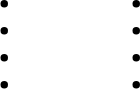<table>
<tr valign=top>
<td><br><ul><li></li><li></li><li></li><li></li></ul></td>
<td width=40></td>
<td><br><ul><li></li><li></li><li></li><li></li></ul></td>
</tr>
</table>
